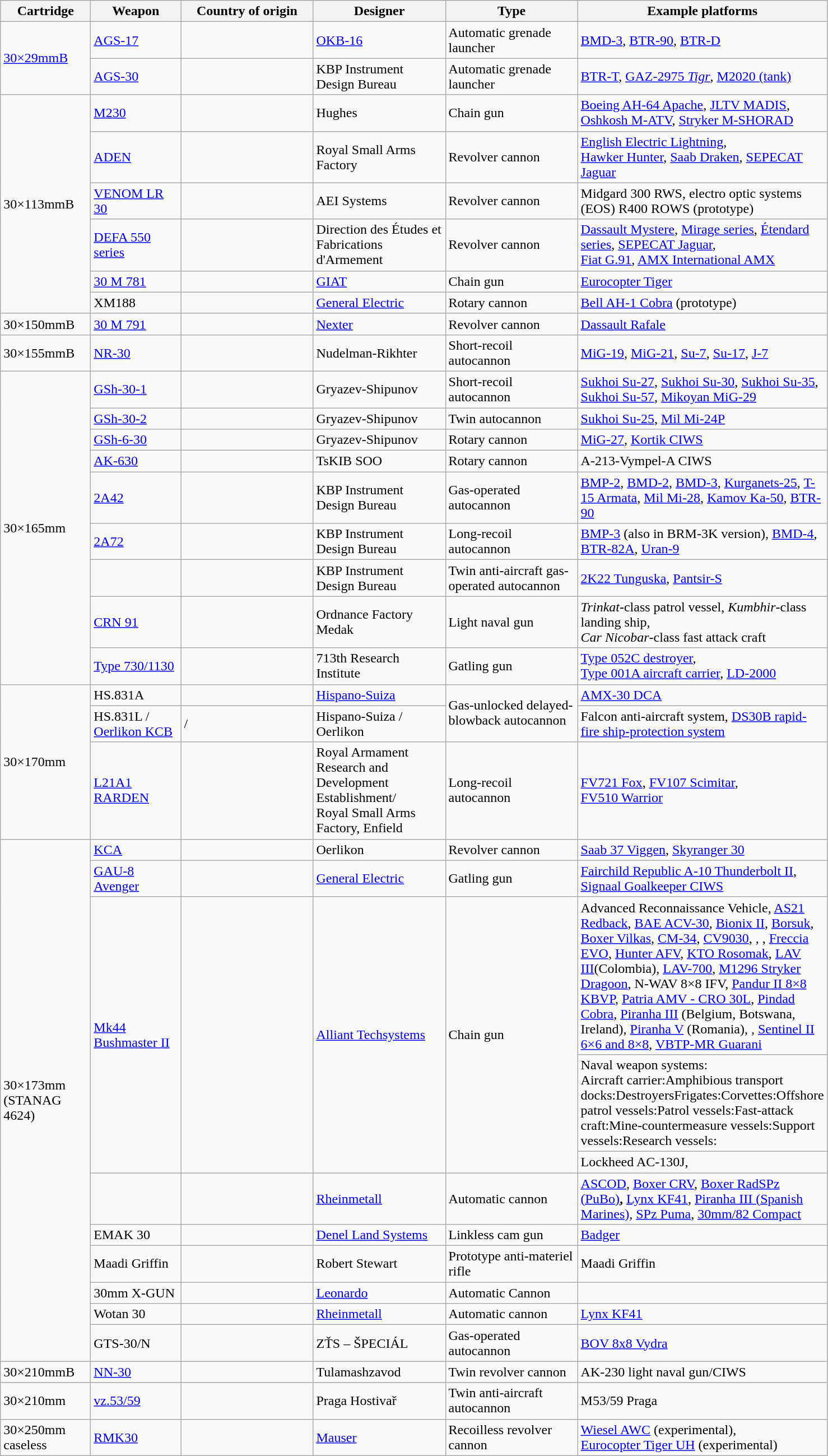<table class="wikitable">
<tr>
<th style="width: 100px;">Cartridge</th>
<th style="width: 100px;">Weapon</th>
<th style="width: 150px;">Country of origin</th>
<th style="width: 150px;">Designer</th>
<th style="width: 150px;">Type</th>
<th style="width: 250px;">Example platforms</th>
</tr>
<tr>
<td rowspan="2"><a href='#'>30×29mmB</a></td>
<td><a href='#'>AGS-17</a></td>
<td></td>
<td><a href='#'>OKB-16</a></td>
<td>Automatic grenade launcher</td>
<td><a href='#'>BMD-3</a>, <a href='#'>BTR-90</a>, <a href='#'>BTR-D</a></td>
</tr>
<tr>
<td><a href='#'>AGS-30</a></td>
<td></td>
<td>KBP Instrument Design Bureau</td>
<td>Automatic grenade launcher</td>
<td><a href='#'>BTR-T</a>, <a href='#'>GAZ-2975 <em>Tigr</em></a>, <a href='#'>M2020 (tank)</a></td>
</tr>
<tr>
<td rowspan="6">30×113mmB</td>
<td><a href='#'>M230</a></td>
<td></td>
<td>Hughes</td>
<td>Chain gun</td>
<td><a href='#'>Boeing AH-64 Apache</a>, <a href='#'>JLTV MADIS</a>, <a href='#'>Oshkosh M-ATV</a>, <a href='#'>Stryker M-SHORAD</a></td>
</tr>
<tr>
<td><a href='#'>ADEN</a></td>
<td></td>
<td>Royal Small Arms Factory</td>
<td>Revolver cannon</td>
<td><a href='#'>English Electric Lightning</a>,<br><a href='#'>Hawker Hunter</a>, <a href='#'>Saab Draken</a>, <a href='#'>SEPECAT Jaguar</a></td>
</tr>
<tr>
<td><a href='#'>VENOM LR 30</a></td>
<td></td>
<td>AEI Systems</td>
<td>Revolver cannon</td>
<td>Midgard 300 RWS, electro optic systems (EOS) R400 ROWS (prototype)</td>
</tr>
<tr>
<td><a href='#'>DEFA 550 series</a></td>
<td></td>
<td>Direction des Études et Fabrications d'Armement</td>
<td>Revolver cannon</td>
<td><a href='#'>Dassault Mystere</a>, <a href='#'>Mirage series</a>, <a href='#'>Étendard series</a>, <a href='#'>SEPECAT Jaguar</a>,<br><a href='#'>Fiat G.91</a>, <a href='#'>AMX International AMX</a></td>
</tr>
<tr>
<td><a href='#'>30 M 781</a></td>
<td></td>
<td><a href='#'>GIAT</a></td>
<td>Chain gun</td>
<td><a href='#'>Eurocopter Tiger</a></td>
</tr>
<tr>
<td>XM188</td>
<td></td>
<td><a href='#'>General Electric</a></td>
<td>Rotary cannon</td>
<td><a href='#'>Bell AH-1 Cobra</a> (prototype)</td>
</tr>
<tr>
<td>30×150mmB</td>
<td><a href='#'>30 M 791</a></td>
<td></td>
<td><a href='#'>Nexter</a></td>
<td>Revolver cannon</td>
<td><a href='#'>Dassault Rafale</a></td>
</tr>
<tr>
<td>30×155mmB</td>
<td><a href='#'>NR-30</a></td>
<td></td>
<td>Nudelman-Rikhter</td>
<td>Short-recoil autocannon</td>
<td><a href='#'>MiG-19</a>, <a href='#'>MiG-21</a>, <a href='#'>Su-7</a>, <a href='#'>Su-17</a>, <a href='#'>J-7</a></td>
</tr>
<tr>
<td rowspan="9">30×165mm</td>
<td><a href='#'>GSh-30-1</a></td>
<td></td>
<td>Gryazev-Shipunov</td>
<td>Short-recoil autocannon</td>
<td><a href='#'>Sukhoi Su-27</a>, <a href='#'>Sukhoi Su-30</a>, <a href='#'>Sukhoi Su-35</a>, <a href='#'>Sukhoi Su-57</a>, <a href='#'>Mikoyan MiG-29</a></td>
</tr>
<tr>
<td><a href='#'>GSh-30-2</a></td>
<td></td>
<td>Gryazev-Shipunov</td>
<td>Twin autocannon</td>
<td><a href='#'>Sukhoi Su-25</a>, <a href='#'>Mil Mi-24P</a></td>
</tr>
<tr>
<td><a href='#'>GSh-6-30</a></td>
<td></td>
<td>Gryazev-Shipunov</td>
<td>Rotary cannon</td>
<td><a href='#'>MiG-27</a>, <a href='#'>Kortik CIWS</a></td>
</tr>
<tr>
<td><a href='#'>AK-630</a></td>
<td></td>
<td>TsKIB SOO</td>
<td>Rotary cannon</td>
<td>A-213-Vympel-A CIWS</td>
</tr>
<tr>
<td><a href='#'>2A42</a></td>
<td></td>
<td>KBP Instrument Design Bureau</td>
<td>Gas-operated autocannon</td>
<td><a href='#'>BMP-2</a>, <a href='#'>BMD-2</a>, <a href='#'>BMD-3</a>, <a href='#'>Kurganets-25</a>, <a href='#'>T-15 Armata</a>, <a href='#'>Mil Mi-28</a>, <a href='#'>Kamov Ka-50</a>, <a href='#'>BTR-90</a></td>
</tr>
<tr>
<td><a href='#'>2A72</a></td>
<td></td>
<td>KBP Instrument Design Bureau</td>
<td>Long-recoil autocannon</td>
<td><a href='#'>BMP-3</a> (also in BRM-3K version), <a href='#'>BMD-4</a>, <a href='#'>BTR-82A</a>, <a href='#'>Uran-9</a></td>
</tr>
<tr>
<td></td>
<td></td>
<td>KBP Instrument Design Bureau</td>
<td>Twin anti-aircraft gas-operated autocannon</td>
<td><a href='#'>2K22 Tunguska</a>, <a href='#'>Pantsir-S</a></td>
</tr>
<tr>
<td><a href='#'>CRN 91</a></td>
<td></td>
<td>Ordnance Factory Medak</td>
<td>Light naval gun</td>
<td><em>Trinkat</em>-class patrol vessel, <em>Kumbhir</em>-class landing ship,<br><em>Car Nicobar</em>-class fast attack craft</td>
</tr>
<tr>
<td><a href='#'>Type 730/1130</a></td>
<td></td>
<td>713th Research Institute</td>
<td>Gatling gun</td>
<td><a href='#'>Type 052C destroyer</a>,<br><a href='#'>Type 001A aircraft carrier</a>, <a href='#'>LD-2000</a></td>
</tr>
<tr>
<td rowspan="3">30×170mm</td>
<td>HS.831A</td>
<td></td>
<td><a href='#'>Hispano-Suiza</a></td>
<td rowspan="2">Gas-unlocked delayed-blowback autocannon</td>
<td><a href='#'>AMX-30 DCA</a></td>
</tr>
<tr>
<td>HS.831L / <a href='#'>Oerlikon KCB</a></td>
<td> / </td>
<td>Hispano-Suiza / Oerlikon</td>
<td>Falcon anti-aircraft system, <a href='#'>DS30B rapid-fire ship-protection system</a></td>
</tr>
<tr>
<td><a href='#'>L21A1 RARDEN</a></td>
<td></td>
<td>Royal Armament Research and Development Establishment/<br>Royal Small Arms Factory, Enfield</td>
<td>Long-recoil autocannon</td>
<td><a href='#'>FV721 Fox</a>, <a href='#'>FV107 Scimitar</a>,<br><a href='#'>FV510 Warrior</a></td>
</tr>
<tr>
<td rowspan="11">30×173mm (STANAG 4624)</td>
<td><a href='#'>KCA</a></td>
<td></td>
<td>Oerlikon</td>
<td>Revolver cannon</td>
<td><a href='#'>Saab 37 Viggen</a>, <a href='#'>Skyranger 30</a></td>
</tr>
<tr>
<td><a href='#'>GAU-8 Avenger</a></td>
<td></td>
<td><a href='#'>General Electric</a></td>
<td>Gatling gun</td>
<td><a href='#'>Fairchild Republic A-10 Thunderbolt II</a>, <a href='#'>Signaal Goalkeeper CIWS</a></td>
</tr>
<tr>
<td rowspan="3"><a href='#'>Mk44 Bushmaster II</a></td>
<td rowspan="3"></td>
<td rowspan="3"><a href='#'>Alliant Techsystems</a></td>
<td rowspan="3">Chain gun</td>
<td>Advanced Reconnaissance Vehicle, <a href='#'>AS21 Redback</a>, <a href='#'>BAE ACV-30</a>, <a href='#'>Bionix II</a>, <a href='#'>Borsuk</a>, <a href='#'>Boxer Vilkas</a>, <a href='#'>CM-34</a>, <a href='#'>CV9030</a>, , , <a href='#'>Freccia EVO</a>, <a href='#'>Hunter AFV</a>, <a href='#'>KTO Rosomak</a>, <a href='#'>LAV III</a>(Colombia), <a href='#'>LAV-700</a>, <a href='#'>M1296 Stryker Dragoon</a>, N-WAV 8×8 IFV, <a href='#'>Pandur II 8×8  KBVP</a>, <a href='#'>Patria AMV - CRO 30L</a>, <a href='#'>Pindad Cobra</a>, <a href='#'>Piranha III</a> (Belgium, Botswana, Ireland), <a href='#'>Piranha V</a> (Romania), , <a href='#'>Sentinel II 6×6 and 8×8</a>, <a href='#'>VBTP-MR Guarani</a></td>
</tr>
<tr>
<td>Naval weapon systems:<br>Aircraft carrier:Amphibious transport docks:DestroyersFrigates:Corvettes:Offshore patrol vessels:Patrol vessels:Fast-attack craft:Mine-countermeasure vessels:Support vessels:Research vessels:</td>
</tr>
<tr>
<td>Lockheed AC-130J,</td>
</tr>
<tr>
<td></td>
<td></td>
<td><a href='#'>Rheinmetall</a></td>
<td>Automatic cannon</td>
<td><a href='#'>ASCOD</a>, <a href='#'>Boxer CRV</a>, <a href='#'>Boxer RadSPz (PuBo)</a><strong>,</strong> <a href='#'>Lynx KF41</a>, <a href='#'>Piranha III (Spanish Marines)</a>, <a href='#'>SPz Puma</a>, <a href='#'>30mm/82 Compact</a></td>
</tr>
<tr>
<td>EMAK 30</td>
<td></td>
<td><a href='#'>Denel Land Systems</a></td>
<td>Linkless cam gun</td>
<td><a href='#'>Badger</a></td>
</tr>
<tr>
<td>Maadi Griffin</td>
<td></td>
<td>Robert Stewart</td>
<td>Prototype anti-materiel rifle</td>
<td>Maadi Griffin</td>
</tr>
<tr>
<td>30mm X-GUN</td>
<td></td>
<td><a href='#'>Leonardo</a></td>
<td>Automatic Cannon</td>
<td></td>
</tr>
<tr>
<td>Wotan 30</td>
<td></td>
<td><a href='#'>Rheinmetall</a></td>
<td>Automatic cannon</td>
<td><a href='#'>Lynx KF41</a></td>
</tr>
<tr>
<td>GTS-30/N</td>
<td></td>
<td>ZŤS – ŠPECIÁL</td>
<td>Gas-operated autocannon</td>
<td><a href='#'>BOV 8x8 Vydra</a></td>
</tr>
<tr>
<td>30×210mmB</td>
<td><a href='#'>NN-30</a></td>
<td></td>
<td>Tulamashzavod</td>
<td>Twin revolver cannon</td>
<td>AK-230 light naval gun/CIWS</td>
</tr>
<tr>
<td>30×210mm</td>
<td><a href='#'>vz.53/59</a></td>
<td></td>
<td>Praga Hostivař</td>
<td>Twin anti-aircraft autocannon</td>
<td>M53/59 Praga</td>
</tr>
<tr>
<td>30×250mm caseless</td>
<td><a href='#'>RMK30</a></td>
<td></td>
<td><a href='#'>Mauser</a></td>
<td>Recoilless revolver cannon</td>
<td><a href='#'>Wiesel AWC</a> (experimental),<br><a href='#'>Eurocopter Tiger UH</a> (experimental)</td>
</tr>
</table>
